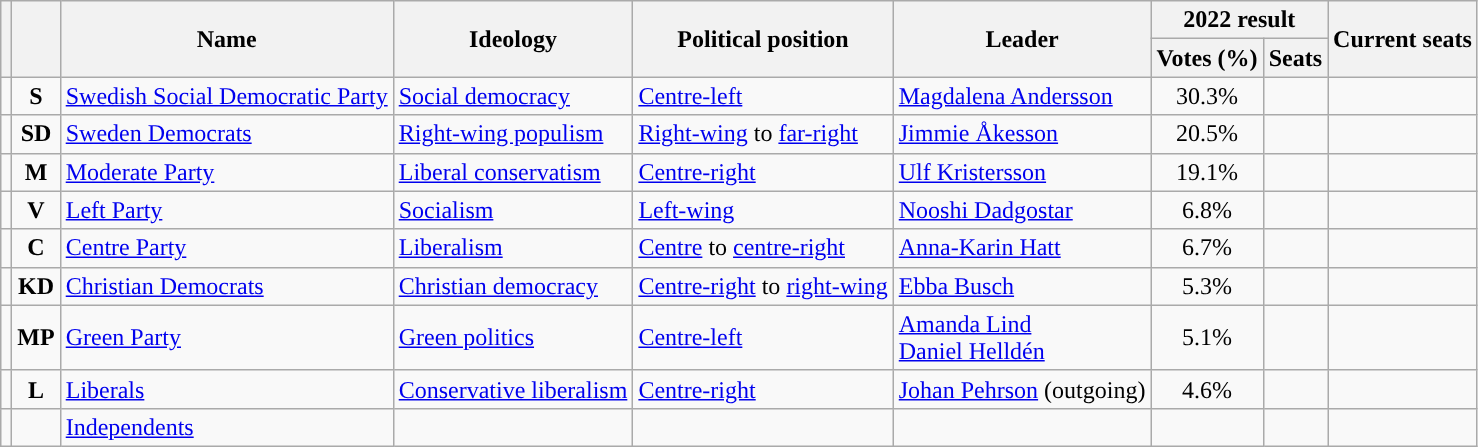<table class="wikitable" style="text-align:left">
<tr>
<th rowspan="2"></th>
<th rowspan="2"></th>
<th rowspan="2">Name</th>
<th rowspan="2">Ideology</th>
<th rowspan="2">Political position</th>
<th rowspan="2">Leader</th>
<th colspan="2">2022 result</th>
<th rowspan="2">Current seats</th>
</tr>
<tr>
<th>Votes (%)</th>
<th>Seats</th>
</tr>
<tr>
<td style="background:"></td>
<td style="text-align:center;"><strong>S</strong></td>
<td><a href='#'>Swedish Social Democratic Party</a></td>
<td><a href='#'>Social democracy</a></td>
<td><a href='#'>Centre-left</a></td>
<td><a href='#'>Magdalena Andersson</a></td>
<td style="text-align:center;">30.3%</td>
<td></td>
<td></td>
</tr>
<tr>
<td style="background:"></td>
<td style="text-align:center;"><strong>SD</strong></td>
<td><a href='#'>Sweden Democrats</a></td>
<td><a href='#'>Right-wing populism</a></td>
<td><a href='#'>Right-wing</a> to <a href='#'>far-right</a></td>
<td><a href='#'>Jimmie Åkesson</a></td>
<td style="text-align:center;">20.5%</td>
<td></td>
<td></td>
</tr>
<tr>
<td style="background:"></td>
<td style="text-align:center;"><strong>M</strong></td>
<td><a href='#'>Moderate Party</a></td>
<td><a href='#'>Liberal conservatism</a></td>
<td><a href='#'>Centre-right</a></td>
<td><a href='#'>Ulf Kristersson</a></td>
<td style="text-align:center;">19.1%</td>
<td></td>
<td></td>
</tr>
<tr>
<td style="background:"></td>
<td style="text-align:center;"><strong>V</strong></td>
<td><a href='#'>Left Party</a></td>
<td><a href='#'>Socialism</a></td>
<td><a href='#'>Left-wing</a></td>
<td><a href='#'>Nooshi Dadgostar</a></td>
<td style="text-align:center;">6.8%</td>
<td></td>
<td></td>
</tr>
<tr>
<td style="background:"></td>
<td style="text-align:center;"><strong>C</strong></td>
<td><a href='#'>Centre Party</a></td>
<td><a href='#'>Liberalism</a></td>
<td><a href='#'>Centre</a> to <a href='#'>centre-right</a></td>
<td><a href='#'>Anna-Karin Hatt</a></td>
<td style="text-align:center;">6.7%</td>
<td></td>
<td></td>
</tr>
<tr>
<td style="background:"></td>
<td style="text-align:center;"><strong>KD</strong></td>
<td><a href='#'>Christian Democrats</a></td>
<td><a href='#'>Christian democracy</a></td>
<td><a href='#'>Centre-right</a> to <a href='#'>right-wing</a></td>
<td><a href='#'>Ebba Busch</a></td>
<td style="text-align:center;">5.3%</td>
<td></td>
<td></td>
</tr>
<tr>
<td style="background:"></td>
<td style="text-align:center;"><strong>MP</strong></td>
<td><a href='#'>Green Party</a></td>
<td><a href='#'>Green politics</a></td>
<td><a href='#'>Centre-left</a></td>
<td><a href='#'>Amanda Lind</a><br><a href='#'>Daniel Helldén</a></td>
<td style="text-align:center;">5.1%</td>
<td></td>
<td></td>
</tr>
<tr>
<td style="background:"></td>
<td style="text-align:center;"><strong>L</strong></td>
<td><a href='#'>Liberals</a></td>
<td><a href='#'>Conservative liberalism</a></td>
<td><a href='#'>Centre-right</a></td>
<td><a href='#'>Johan Pehrson</a> (outgoing)</td>
<td style="text-align:center;">4.6%</td>
<td></td>
<td></td>
</tr>
<tr>
<td style="background:"></td>
<td></td>
<td><a href='#'>Independents</a></td>
<td></td>
<td></td>
<td></td>
<td></td>
<td></td>
<td></td>
</tr>
</table>
